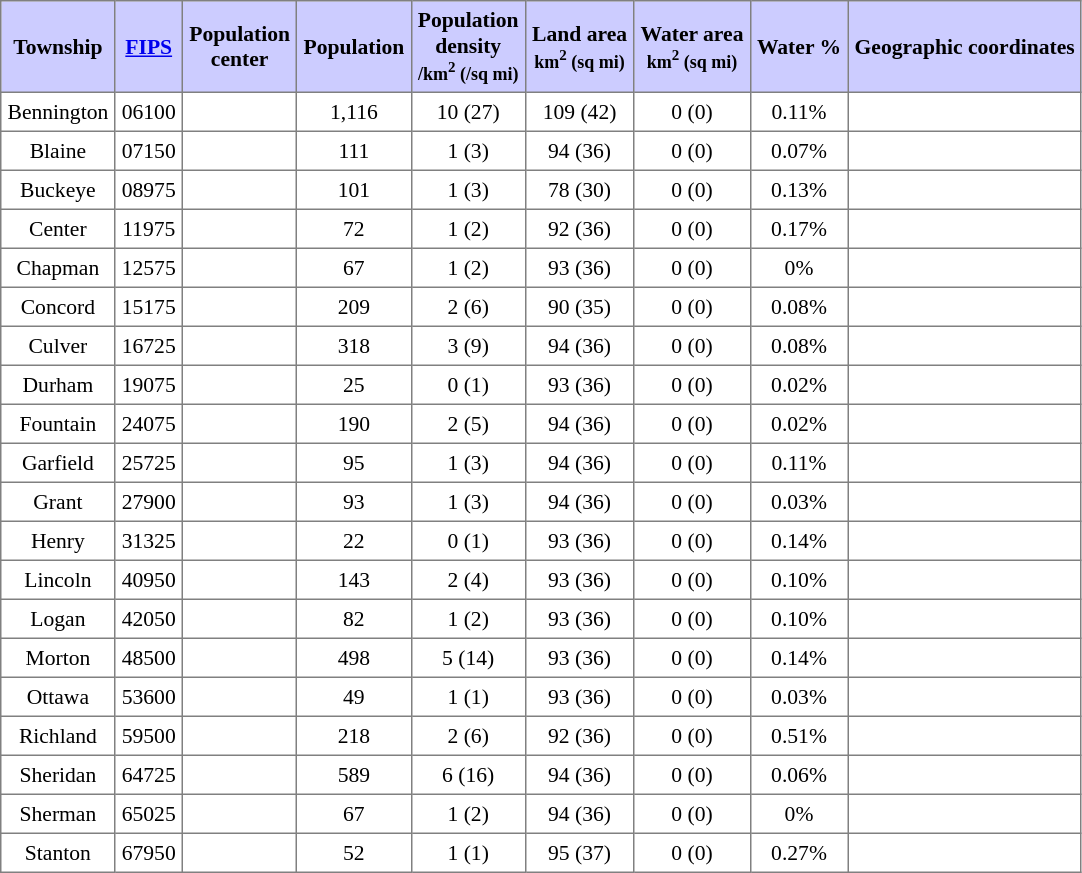<table class="toccolours" border=1 cellspacing=0 cellpadding=4 style="text-align:center; border-collapse:collapse; font-size:90%;">
<tr style="background:#ccccff">
<th>Township</th>
<th><a href='#'>FIPS</a></th>
<th>Population<br>center</th>
<th>Population</th>
<th>Population<br>density<br><small>/km<sup>2</sup> (/sq mi)</small></th>
<th>Land area<br><small>km<sup>2</sup> (sq mi)</small></th>
<th>Water area<br><small>km<sup>2</sup> (sq mi)</small></th>
<th>Water %</th>
<th>Geographic coordinates</th>
</tr>
<tr>
<td>Bennington</td>
<td>06100</td>
<td></td>
<td>1,116</td>
<td>10 (27)</td>
<td>109 (42)</td>
<td>0 (0)</td>
<td>0.11%</td>
<td></td>
</tr>
<tr>
<td>Blaine</td>
<td>07150</td>
<td></td>
<td>111</td>
<td>1 (3)</td>
<td>94 (36)</td>
<td>0 (0)</td>
<td>0.07%</td>
<td></td>
</tr>
<tr>
<td>Buckeye</td>
<td>08975</td>
<td></td>
<td>101</td>
<td>1 (3)</td>
<td>78 (30)</td>
<td>0 (0)</td>
<td>0.13%</td>
<td></td>
</tr>
<tr>
<td>Center</td>
<td>11975</td>
<td></td>
<td>72</td>
<td>1 (2)</td>
<td>92 (36)</td>
<td>0 (0)</td>
<td>0.17%</td>
<td></td>
</tr>
<tr>
<td>Chapman</td>
<td>12575</td>
<td></td>
<td>67</td>
<td>1 (2)</td>
<td>93 (36)</td>
<td>0 (0)</td>
<td>0%</td>
<td></td>
</tr>
<tr>
<td>Concord</td>
<td>15175</td>
<td></td>
<td>209</td>
<td>2 (6)</td>
<td>90 (35)</td>
<td>0 (0)</td>
<td>0.08%</td>
<td></td>
</tr>
<tr>
<td>Culver</td>
<td>16725</td>
<td></td>
<td>318</td>
<td>3 (9)</td>
<td>94 (36)</td>
<td>0 (0)</td>
<td>0.08%</td>
<td></td>
</tr>
<tr>
<td>Durham</td>
<td>19075</td>
<td></td>
<td>25</td>
<td>0 (1)</td>
<td>93 (36)</td>
<td>0 (0)</td>
<td>0.02%</td>
<td></td>
</tr>
<tr>
<td>Fountain</td>
<td>24075</td>
<td></td>
<td>190</td>
<td>2 (5)</td>
<td>94 (36)</td>
<td>0 (0)</td>
<td>0.02%</td>
<td></td>
</tr>
<tr>
<td>Garfield</td>
<td>25725</td>
<td></td>
<td>95</td>
<td>1 (3)</td>
<td>94 (36)</td>
<td>0 (0)</td>
<td>0.11%</td>
<td></td>
</tr>
<tr>
<td>Grant</td>
<td>27900</td>
<td></td>
<td>93</td>
<td>1 (3)</td>
<td>94 (36)</td>
<td>0 (0)</td>
<td>0.03%</td>
<td></td>
</tr>
<tr>
<td>Henry</td>
<td>31325</td>
<td></td>
<td>22</td>
<td>0 (1)</td>
<td>93 (36)</td>
<td>0 (0)</td>
<td>0.14%</td>
<td></td>
</tr>
<tr>
<td>Lincoln</td>
<td>40950</td>
<td></td>
<td>143</td>
<td>2 (4)</td>
<td>93 (36)</td>
<td>0 (0)</td>
<td>0.10%</td>
<td></td>
</tr>
<tr>
<td>Logan</td>
<td>42050</td>
<td></td>
<td>82</td>
<td>1 (2)</td>
<td>93 (36)</td>
<td>0 (0)</td>
<td>0.10%</td>
<td></td>
</tr>
<tr>
<td>Morton</td>
<td>48500</td>
<td></td>
<td>498</td>
<td>5 (14)</td>
<td>93 (36)</td>
<td>0 (0)</td>
<td>0.14%</td>
<td></td>
</tr>
<tr>
<td>Ottawa</td>
<td>53600</td>
<td></td>
<td>49</td>
<td>1 (1)</td>
<td>93 (36)</td>
<td>0 (0)</td>
<td>0.03%</td>
<td></td>
</tr>
<tr>
<td>Richland</td>
<td>59500</td>
<td></td>
<td>218</td>
<td>2 (6)</td>
<td>92 (36)</td>
<td>0 (0)</td>
<td>0.51%</td>
<td></td>
</tr>
<tr>
<td>Sheridan</td>
<td>64725</td>
<td></td>
<td>589</td>
<td>6 (16)</td>
<td>94 (36)</td>
<td>0 (0)</td>
<td>0.06%</td>
<td></td>
</tr>
<tr>
<td>Sherman</td>
<td>65025</td>
<td></td>
<td>67</td>
<td>1 (2)</td>
<td>94 (36)</td>
<td>0 (0)</td>
<td>0%</td>
<td></td>
</tr>
<tr>
<td>Stanton</td>
<td>67950</td>
<td></td>
<td>52</td>
<td>1 (1)</td>
<td>95 (37)</td>
<td>0 (0)</td>
<td>0.27%</td>
<td></td>
</tr>
</table>
